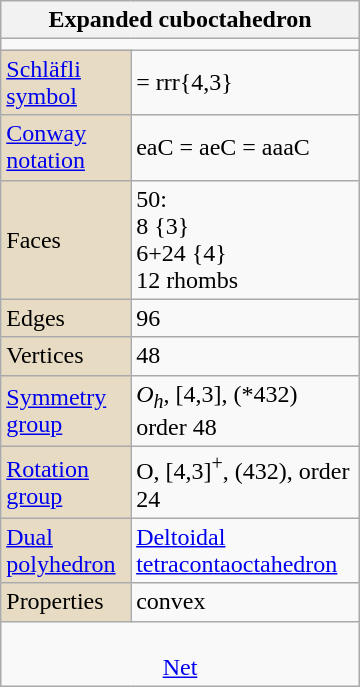<table class="wikitable" bgcolor="#ffffff" cellpadding="5" align="right" style="margin-left:10px" width="240">
<tr>
<th bgcolor=#e7dcc3 colspan=2>Expanded cuboctahedron</th>
</tr>
<tr>
<td colspan=2 align=center></td>
</tr>
<tr>
<td bgcolor=#e7dcc3><a href='#'>Schläfli symbol</a></td>
<td> = rrr{4,3}</td>
</tr>
<tr>
<td bgcolor=#e7dcc3><a href='#'>Conway notation</a></td>
<td>eaC = aeC = aaaC</td>
</tr>
<tr>
<td bgcolor=#e7dcc3>Faces</td>
<td>50:<br>8 {3}<br>6+24 {4}<br>12 rhombs</td>
</tr>
<tr>
<td bgcolor=#e7dcc3>Edges</td>
<td>96</td>
</tr>
<tr>
<td bgcolor=#e7dcc3>Vertices</td>
<td>48</td>
</tr>
<tr>
<td bgcolor=#e7dcc3><a href='#'>Symmetry group</a></td>
<td><em>O</em><sub><em>h</em></sub>, [4,3], (*432) order 48</td>
</tr>
<tr>
<td bgcolor=#e7dcc3><a href='#'>Rotation group</a></td>
<td>O, [4,3]<sup>+</sup>, (432), order 24</td>
</tr>
<tr>
<td bgcolor=#e7dcc3><a href='#'>Dual polyhedron</a></td>
<td><a href='#'>Deltoidal tetracontaoctahedron</a><br></td>
</tr>
<tr>
<td bgcolor=#e7dcc3>Properties</td>
<td>convex</td>
</tr>
<tr>
<td colspan=2 align=center><br><a href='#'>Net</a></td>
</tr>
</table>
